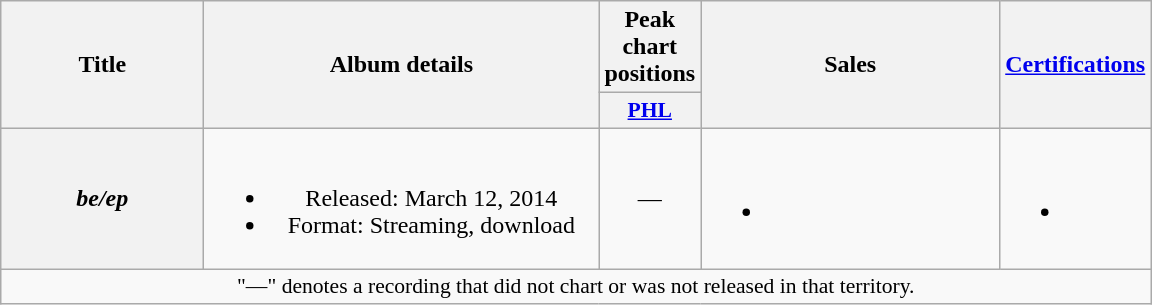<table class="wikitable plainrowheaders" style="text-align:center;" border="1">
<tr>
<th scope="col" rowspan="2" style="width:8em;">Title</th>
<th scope="col" rowspan="2" style="width:16em;">Album details</th>
<th scope="col">Peak chart positions</th>
<th scope="col" rowspan="2" style="width:12em;">Sales</th>
<th scope="col" rowspan="2"><a href='#'>Certifications</a></th>
</tr>
<tr>
<th scope="col" style="width:2.2em;font-size:90%;"><a href='#'>PHL</a><br></th>
</tr>
<tr>
<th scope="row"><em>be/ep</em></th>
<td><br><ul><li>Released: March 12, 2014</li><li>Format: Streaming, download</li></ul></td>
<td>—</td>
<td><br><ul><li></li></ul></td>
<td><br><ul><li></li></ul></td>
</tr>
<tr>
<td colspan="14" style="font-size:90%">"—" denotes a recording that did not chart or was not released in that territory.</td>
</tr>
</table>
